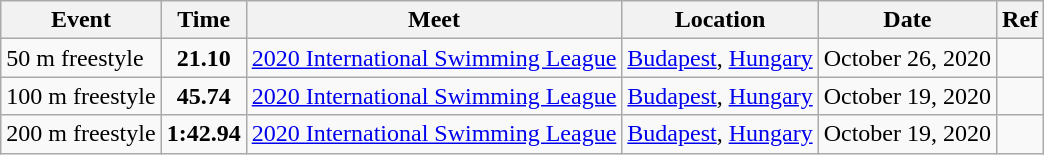<table class="wikitable">
<tr>
<th>Event</th>
<th>Time</th>
<th>Meet</th>
<th>Location</th>
<th>Date</th>
<th>Ref</th>
</tr>
<tr>
<td>50 m freestyle</td>
<td align="center"><strong>21.10</strong></td>
<td><a href='#'>2020 International Swimming League</a></td>
<td><a href='#'>Budapest</a>, <a href='#'>Hungary</a></td>
<td>October 26, 2020</td>
<td></td>
</tr>
<tr>
<td>100 m freestyle</td>
<td align="center"><strong>45.74</strong></td>
<td><a href='#'>2020 International Swimming League</a></td>
<td><a href='#'>Budapest</a>, <a href='#'>Hungary</a></td>
<td>October 19, 2020</td>
<td></td>
</tr>
<tr>
<td>200 m freestyle</td>
<td align="center"><strong>1:42.94</strong></td>
<td><a href='#'>2020 International Swimming League</a></td>
<td><a href='#'>Budapest</a>, <a href='#'>Hungary</a></td>
<td>October 19, 2020</td>
<td></td>
</tr>
</table>
